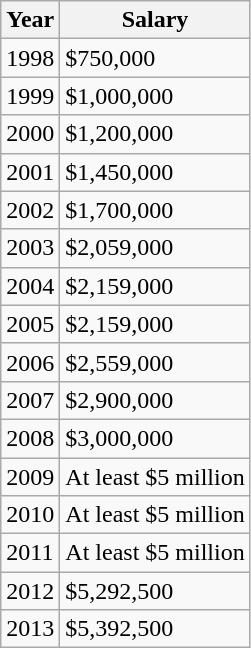<table class="wikitable sortable">
<tr>
<th class="unsortable">Year</th>
<th>Salary</th>
</tr>
<tr>
<td>1998</td>
<td>$750,000</td>
</tr>
<tr>
<td>1999</td>
<td>$1,000,000</td>
</tr>
<tr>
<td>2000</td>
<td>$1,200,000</td>
</tr>
<tr>
<td>2001</td>
<td>$1,450,000</td>
</tr>
<tr>
<td>2002</td>
<td>$1,700,000</td>
</tr>
<tr>
<td>2003</td>
<td>$2,059,000</td>
</tr>
<tr>
<td>2004</td>
<td>$2,159,000</td>
</tr>
<tr>
<td>2005</td>
<td>$2,159,000</td>
</tr>
<tr>
<td>2006</td>
<td>$2,559,000</td>
</tr>
<tr>
<td>2007</td>
<td>$2,900,000</td>
</tr>
<tr>
<td>2008</td>
<td>$3,000,000</td>
</tr>
<tr>
<td>2009</td>
<td>At least $5 million</td>
</tr>
<tr>
<td>2010</td>
<td>At least $5 million</td>
</tr>
<tr>
<td>2011</td>
<td>At least $5 million</td>
</tr>
<tr>
<td>2012</td>
<td>$5,292,500</td>
</tr>
<tr>
<td>2013</td>
<td>$5,392,500</td>
</tr>
</table>
